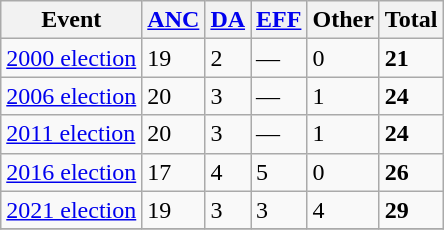<table class="wikitable">
<tr>
<th>Event</th>
<th><a href='#'>ANC</a></th>
<th><a href='#'>DA</a></th>
<th><a href='#'>EFF</a></th>
<th>Other</th>
<th>Total</th>
</tr>
<tr>
<td><a href='#'>2000 election</a></td>
<td>19</td>
<td>2</td>
<td>—</td>
<td>0</td>
<td><strong>21</strong></td>
</tr>
<tr>
<td><a href='#'>2006 election</a></td>
<td>20</td>
<td>3</td>
<td>—</td>
<td>1</td>
<td><strong>24</strong></td>
</tr>
<tr>
<td><a href='#'>2011 election</a></td>
<td>20</td>
<td>3</td>
<td>—</td>
<td>1</td>
<td><strong>24</strong></td>
</tr>
<tr>
<td><a href='#'>2016 election</a></td>
<td>17</td>
<td>4</td>
<td>5</td>
<td>0</td>
<td><strong>26</strong></td>
</tr>
<tr>
<td><a href='#'>2021 election</a></td>
<td>19</td>
<td>3</td>
<td>3</td>
<td>4</td>
<td><strong>29</strong></td>
</tr>
<tr>
</tr>
</table>
